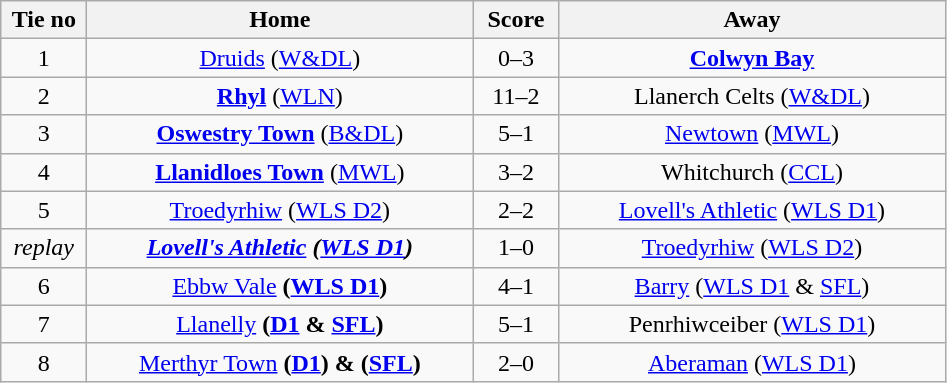<table class="wikitable" style="text-align:center">
<tr>
<th width=50>Tie no</th>
<th width=250>Home</th>
<th width=50>Score</th>
<th width=250>Away</th>
</tr>
<tr>
<td>1</td>
<td><a href='#'>Druids</a> (<a href='#'>W&DL</a>)</td>
<td>0–3</td>
<td><strong><a href='#'>Colwyn Bay</a></strong></td>
</tr>
<tr>
<td>2</td>
<td><strong><a href='#'>Rhyl</a></strong> (<a href='#'>WLN</a>)</td>
<td>11–2</td>
<td>Llanerch Celts (<a href='#'>W&DL</a>)</td>
</tr>
<tr>
<td>3</td>
<td><strong><a href='#'>Oswestry Town</a></strong> (<a href='#'>B&DL</a>)</td>
<td>5–1</td>
<td><a href='#'>Newtown</a> (<a href='#'>MWL</a>)</td>
</tr>
<tr>
<td>4</td>
<td><strong><a href='#'>Llanidloes Town</a></strong> (<a href='#'>MWL</a>)</td>
<td>3–2</td>
<td>Whitchurch (<a href='#'>CCL</a>)</td>
</tr>
<tr>
<td>5</td>
<td><a href='#'>Troedyrhiw</a> (<a href='#'>WLS D2</a>)</td>
<td>2–2</td>
<td><a href='#'>Lovell's Athletic</a> (<a href='#'>WLS D1</a>)</td>
</tr>
<tr>
<td><em>replay</em></td>
<td><strong><em><a href='#'>Lovell's Athletic</a><strong> (<a href='#'>WLS D1</a>)<em></td>
<td></em>1–0<em></td>
<td></em><a href='#'>Troedyrhiw</a> (<a href='#'>WLS D2</a>)<em></td>
</tr>
<tr>
<td>6</td>
<td></strong><a href='#'>Ebbw Vale</a><strong> (<a href='#'>WLS D1</a>)</td>
<td>4–1</td>
<td><a href='#'>Barry</a> (<a href='#'>WLS D1</a> & <a href='#'>SFL</a>)</td>
</tr>
<tr>
<td>7</td>
<td></strong><a href='#'>Llanelly</a><strong> (<a href='#'>D1</a> & <a href='#'>SFL</a>)</td>
<td>5–1</td>
<td>Penrhiwceiber (<a href='#'>WLS D1</a>)</td>
</tr>
<tr>
<td>8</td>
<td></strong><a href='#'>Merthyr Town</a><strong> (<a href='#'>D1</a>) & (<a href='#'>SFL</a>)</td>
<td>2–0</td>
<td><a href='#'>Aberaman</a> (<a href='#'>WLS D1</a>)</td>
</tr>
</table>
